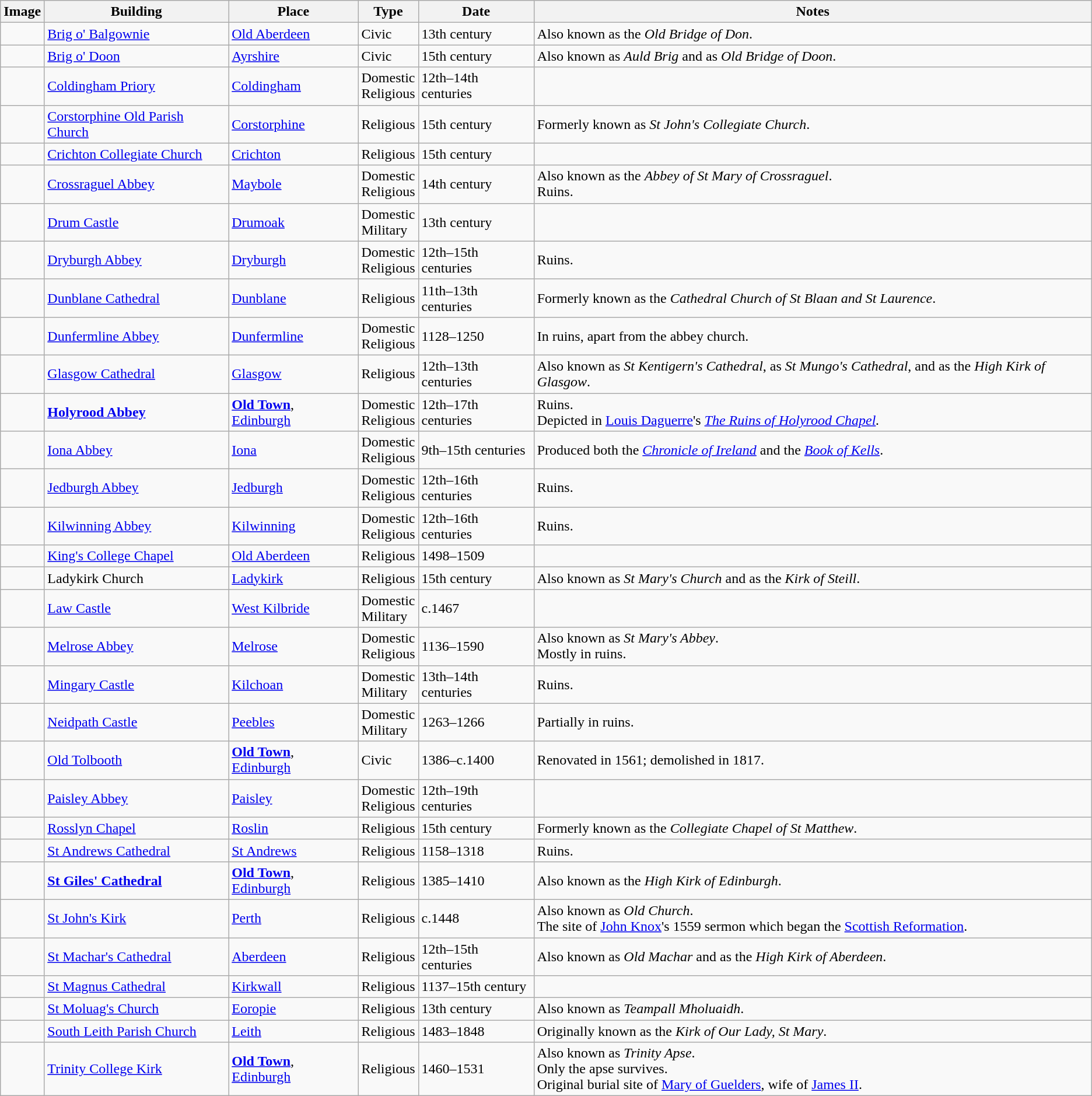<table class="wikitable sortable mw-collapsible mw-collapsed">
<tr>
<th>Image</th>
<th>Building</th>
<th>Place</th>
<th>Type</th>
<th>Date</th>
<th>Notes</th>
</tr>
<tr>
<td></td>
<td><a href='#'>Brig o' Balgownie</a></td>
<td><a href='#'>Old Aberdeen</a></td>
<td>Civic</td>
<td>13th century</td>
<td>Also known as the <em>Old Bridge of Don</em>.</td>
</tr>
<tr>
<td></td>
<td><a href='#'>Brig o' Doon</a></td>
<td><a href='#'>Ayrshire</a></td>
<td>Civic</td>
<td>15th century</td>
<td>Also known as <em>Auld Brig</em> and as <em>Old Bridge of Doon</em>.</td>
</tr>
<tr>
<td></td>
<td><a href='#'>Coldingham Priory</a></td>
<td><a href='#'>Coldingham</a></td>
<td>Domestic<br>Religious</td>
<td>12th–14th centuries</td>
<td></td>
</tr>
<tr>
<td></td>
<td><a href='#'>Corstorphine Old Parish Church</a></td>
<td><a href='#'>Corstorphine</a></td>
<td>Religious</td>
<td>15th century</td>
<td>Formerly known as <em>St John's Collegiate Church</em>.</td>
</tr>
<tr>
<td></td>
<td><a href='#'>Crichton Collegiate Church</a></td>
<td><a href='#'>Crichton</a></td>
<td>Religious</td>
<td>15th century</td>
<td></td>
</tr>
<tr>
<td></td>
<td><a href='#'>Crossraguel Abbey</a></td>
<td><a href='#'>Maybole</a></td>
<td>Domestic<br>Religious</td>
<td>14th century</td>
<td>Also known as the <em>Abbey of St Mary of Crossraguel</em>.<br>Ruins.</td>
</tr>
<tr>
<td></td>
<td><a href='#'>Drum Castle</a></td>
<td><a href='#'>Drumoak</a></td>
<td>Domestic<br>Military</td>
<td>13th century</td>
<td></td>
</tr>
<tr>
<td></td>
<td><a href='#'>Dryburgh Abbey</a></td>
<td><a href='#'>Dryburgh</a></td>
<td>Domestic<br>Religious</td>
<td>12th–15th centuries</td>
<td>Ruins.</td>
</tr>
<tr>
<td></td>
<td><a href='#'>Dunblane Cathedral</a></td>
<td><a href='#'>Dunblane</a></td>
<td>Religious</td>
<td>11th–13th centuries</td>
<td>Formerly known as the <em>Cathedral Church of St Blaan and St Laurence</em>.</td>
</tr>
<tr>
<td></td>
<td><a href='#'>Dunfermline Abbey</a></td>
<td><a href='#'>Dunfermline</a></td>
<td>Domestic<br>Religious</td>
<td>1128–1250</td>
<td>In ruins, apart from the abbey church.</td>
</tr>
<tr>
<td></td>
<td><a href='#'>Glasgow Cathedral</a></td>
<td><a href='#'>Glasgow</a></td>
<td>Religious</td>
<td>12th–13th centuries</td>
<td>Also known as <em>St Kentigern's Cathedral</em>, as <em>St Mungo's Cathedral</em>, and as the <em>High Kirk of Glasgow</em>.</td>
</tr>
<tr>
<td></td>
<td><strong><a href='#'>Holyrood Abbey</a></strong></td>
<td><strong><a href='#'>Old Town</a></strong>, <a href='#'>Edinburgh</a></td>
<td>Domestic<br>Religious</td>
<td>12th–17th centuries</td>
<td>Ruins.<br>Depicted in <a href='#'>Louis Daguerre</a>'s <em><a href='#'>The Ruins of Holyrood Chapel</a>.</em></td>
</tr>
<tr>
<td></td>
<td><a href='#'>Iona Abbey</a></td>
<td><a href='#'>Iona</a></td>
<td>Domestic<br>Religious</td>
<td>9th–15th centuries</td>
<td>Produced both the <em><a href='#'>Chronicle of Ireland</a></em> and the <em><a href='#'>Book of Kells</a></em>.</td>
</tr>
<tr>
<td></td>
<td><a href='#'>Jedburgh Abbey</a></td>
<td><a href='#'>Jedburgh</a></td>
<td>Domestic<br>Religious</td>
<td>12th–16th centuries</td>
<td>Ruins.</td>
</tr>
<tr>
<td></td>
<td><a href='#'>Kilwinning Abbey</a></td>
<td><a href='#'>Kilwinning</a></td>
<td>Domestic<br>Religious</td>
<td>12th–16th centuries</td>
<td>Ruins.</td>
</tr>
<tr>
<td></td>
<td><a href='#'>King's College Chapel</a></td>
<td><a href='#'>Old Aberdeen</a></td>
<td>Religious</td>
<td>1498–1509</td>
<td></td>
</tr>
<tr>
<td></td>
<td>Ladykirk Church</td>
<td><a href='#'>Ladykirk</a></td>
<td>Religious</td>
<td>15th century</td>
<td>Also known as <em>St Mary's Church</em> and as the <em>Kirk of Steill</em>.</td>
</tr>
<tr>
<td></td>
<td><a href='#'>Law Castle</a></td>
<td><a href='#'>West Kilbride</a></td>
<td>Domestic<br>Military</td>
<td>c.1467</td>
<td></td>
</tr>
<tr>
<td></td>
<td><a href='#'>Melrose Abbey</a></td>
<td><a href='#'>Melrose</a></td>
<td>Domestic<br>Religious</td>
<td>1136–1590</td>
<td>Also known as <em>St Mary's Abbey</em>.<br>Mostly in ruins.</td>
</tr>
<tr>
<td></td>
<td><a href='#'>Mingary Castle</a></td>
<td><a href='#'>Kilchoan</a></td>
<td>Domestic<br>Military</td>
<td>13th–14th centuries</td>
<td>Ruins.</td>
</tr>
<tr>
<td></td>
<td><a href='#'>Neidpath Castle</a></td>
<td><a href='#'>Peebles</a></td>
<td>Domestic<br>Military</td>
<td>1263–1266</td>
<td>Partially in ruins.</td>
</tr>
<tr>
<td></td>
<td><a href='#'>Old Tolbooth</a></td>
<td><strong><a href='#'>Old Town</a></strong>, <a href='#'>Edinburgh</a></td>
<td>Civic</td>
<td>1386–c.1400</td>
<td>Renovated in 1561; demolished in 1817.</td>
</tr>
<tr>
<td></td>
<td><a href='#'>Paisley Abbey</a></td>
<td><a href='#'>Paisley</a></td>
<td>Domestic<br>Religious</td>
<td>12th–19th centuries</td>
<td></td>
</tr>
<tr>
<td></td>
<td><a href='#'>Rosslyn Chapel</a></td>
<td><a href='#'>Roslin</a></td>
<td>Religious</td>
<td>15th century</td>
<td>Formerly known as the <em>Collegiate Chapel of St Matthew</em>.</td>
</tr>
<tr>
<td></td>
<td><a href='#'>St Andrews Cathedral</a></td>
<td><a href='#'>St Andrews</a></td>
<td>Religious</td>
<td>1158–1318</td>
<td>Ruins.</td>
</tr>
<tr>
<td></td>
<td><strong><a href='#'>St Giles' Cathedral</a></strong></td>
<td><strong><a href='#'>Old Town</a></strong>, <a href='#'>Edinburgh</a></td>
<td>Religious</td>
<td>1385–1410</td>
<td>Also known as the <em>High Kirk of Edinburgh</em>.</td>
</tr>
<tr>
<td></td>
<td><a href='#'>St John's Kirk</a></td>
<td><a href='#'>Perth</a></td>
<td>Religious</td>
<td>c.1448</td>
<td>Also known as <em>Old Church</em>.<br>The site of <a href='#'>John Knox</a>'s 1559 sermon which began the <a href='#'>Scottish Reformation</a>.</td>
</tr>
<tr>
<td></td>
<td><a href='#'>St Machar's Cathedral</a></td>
<td><a href='#'>Aberdeen</a></td>
<td>Religious</td>
<td>12th–15th centuries</td>
<td>Also known as <em>Old Machar</em> and as the <em>High Kirk of Aberdeen</em>.</td>
</tr>
<tr>
<td></td>
<td><a href='#'>St Magnus Cathedral</a></td>
<td><a href='#'>Kirkwall</a></td>
<td>Religious</td>
<td>1137–15th century</td>
<td></td>
</tr>
<tr>
<td></td>
<td><a href='#'>St Moluag's Church</a></td>
<td><a href='#'>Eoropie</a></td>
<td>Religious</td>
<td>13th century</td>
<td>Also known as <em>Teampall Mholuaidh</em>.</td>
</tr>
<tr>
<td></td>
<td><a href='#'>South Leith Parish Church</a></td>
<td><a href='#'>Leith</a></td>
<td>Religious</td>
<td>1483–1848</td>
<td>Originally known as the <em>Kirk of Our Lady, St Mary</em>.</td>
</tr>
<tr>
<td></td>
<td><a href='#'>Trinity College Kirk</a></td>
<td><strong><a href='#'>Old Town</a></strong>, <a href='#'>Edinburgh</a></td>
<td>Religious</td>
<td>1460–1531</td>
<td>Also known as <em>Trinity Apse</em>.<br>Only the apse survives.<br>Original burial site of <a href='#'>Mary of Guelders</a>, wife of <a href='#'>James II</a>.</td>
</tr>
</table>
